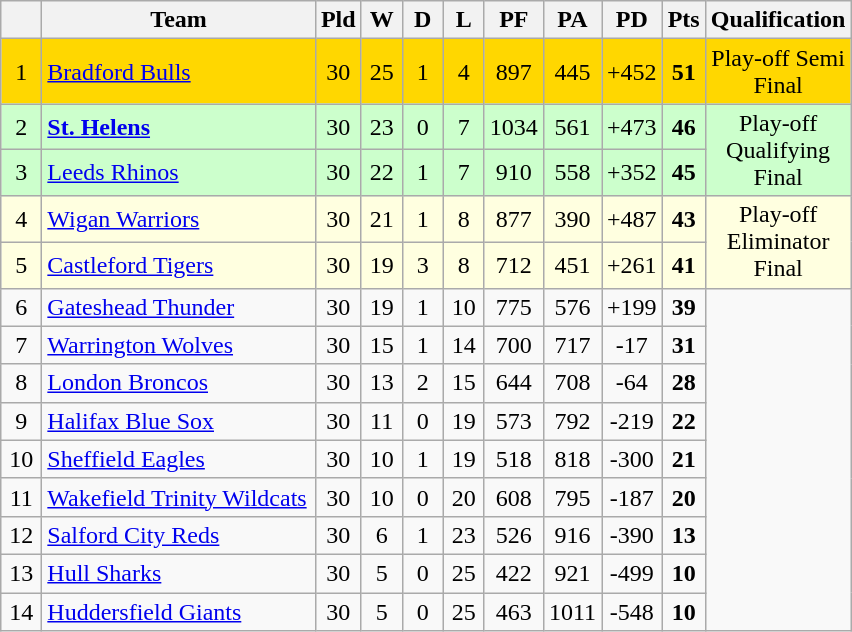<table class="wikitable" style="text-align:center;">
<tr>
<th style="width:20px;" abbr="Position"></th>
<th width=175>Team</th>
<th style="width:20px;" abbr="Played">Pld</th>
<th style="width:20px;" abbr="Won">W</th>
<th style="width:20px;" abbr="Drawn">D</th>
<th style="width:20px;" abbr="Lost">L</th>
<th style="width:20px;" abbr="Points for">PF</th>
<th style="width:20px;" abbr="Points against">PA</th>
<th style="width:20px;" abbr="Points difference">PD</th>
<th style="width:20px;" abbr="Points">Pts</th>
<th style="width:20px;" abbr="Qualification">Qualification</th>
</tr>
<tr style="background:gold">
<td>1</td>
<td style="text-align:left;"> <a href='#'>Bradford Bulls</a></td>
<td>30</td>
<td>25</td>
<td>1</td>
<td>4</td>
<td>897</td>
<td>445</td>
<td>+452</td>
<td><strong>51</strong></td>
<td>Play-off Semi Final</td>
</tr>
<tr style="background:#cfc;">
<td>2</td>
<td style="text-align:left;"> <strong><a href='#'>St. Helens</a></strong></td>
<td>30</td>
<td>23</td>
<td>0</td>
<td>7</td>
<td>1034</td>
<td>561</td>
<td>+473</td>
<td><strong>46</strong></td>
<td rowspan=2>Play-off Qualifying Final</td>
</tr>
<tr style="background:#cfc;">
<td>3</td>
<td style="text-align:left;"> <a href='#'>Leeds Rhinos</a></td>
<td>30</td>
<td>22</td>
<td>1</td>
<td>7</td>
<td>910</td>
<td>558</td>
<td>+352</td>
<td><strong>45</strong></td>
</tr>
<tr style="background:lightyellow">
<td>4</td>
<td style="text-align:left;"> <a href='#'>Wigan Warriors</a></td>
<td>30</td>
<td>21</td>
<td>1</td>
<td>8</td>
<td>877</td>
<td>390</td>
<td>+487</td>
<td><strong>43</strong></td>
<td rowspan=2>Play-off Eliminator Final</td>
</tr>
<tr style="background:lightyellow">
<td>5</td>
<td style="text-align:left;"> <a href='#'>Castleford Tigers</a></td>
<td>30</td>
<td>19</td>
<td>3</td>
<td>8</td>
<td>712</td>
<td>451</td>
<td>+261</td>
<td><strong>41</strong></td>
</tr>
<tr>
<td>6</td>
<td style="text-align:left;"> <a href='#'>Gateshead Thunder</a></td>
<td>30</td>
<td>19</td>
<td>1</td>
<td>10</td>
<td>775</td>
<td>576</td>
<td>+199</td>
<td><strong>39</strong></td>
<td rowspan=10></td>
</tr>
<tr>
<td>7</td>
<td style="text-align:left;"> <a href='#'>Warrington Wolves</a></td>
<td>30</td>
<td>15</td>
<td>1</td>
<td>14</td>
<td>700</td>
<td>717</td>
<td>-17</td>
<td><strong>31</strong></td>
</tr>
<tr>
<td>8</td>
<td style="text-align:left;"> <a href='#'>London Broncos</a></td>
<td>30</td>
<td>13</td>
<td>2</td>
<td>15</td>
<td>644</td>
<td>708</td>
<td>-64</td>
<td><strong>28</strong></td>
</tr>
<tr>
<td>9</td>
<td style="text-align:left;"> <a href='#'>Halifax Blue Sox</a></td>
<td>30</td>
<td>11</td>
<td>0</td>
<td>19</td>
<td>573</td>
<td>792</td>
<td>-219</td>
<td><strong>22</strong></td>
</tr>
<tr>
<td>10</td>
<td style="text-align:left;"> <a href='#'>Sheffield Eagles</a></td>
<td>30</td>
<td>10</td>
<td>1</td>
<td>19</td>
<td>518</td>
<td>818</td>
<td>-300</td>
<td><strong>21</strong></td>
</tr>
<tr>
<td>11</td>
<td style="text-align:left;"> <a href='#'>Wakefield Trinity Wildcats</a></td>
<td>30</td>
<td>10</td>
<td>0</td>
<td>20</td>
<td>608</td>
<td>795</td>
<td>-187</td>
<td><strong>20</strong></td>
</tr>
<tr>
<td>12</td>
<td style="text-align:left;"> <a href='#'>Salford City Reds</a></td>
<td>30</td>
<td>6</td>
<td>1</td>
<td>23</td>
<td>526</td>
<td>916</td>
<td>-390</td>
<td><strong>13</strong></td>
</tr>
<tr>
<td>13</td>
<td style="text-align:left;"> <a href='#'>Hull Sharks</a></td>
<td>30</td>
<td>5</td>
<td>0</td>
<td>25</td>
<td>422</td>
<td>921</td>
<td>-499</td>
<td><strong>10</strong></td>
</tr>
<tr>
<td>14</td>
<td style="text-align:left;"> <a href='#'>Huddersfield Giants</a></td>
<td>30</td>
<td>5</td>
<td>0</td>
<td>25</td>
<td>463</td>
<td>1011</td>
<td>-548</td>
<td><strong>10</strong></td>
</tr>
</table>
